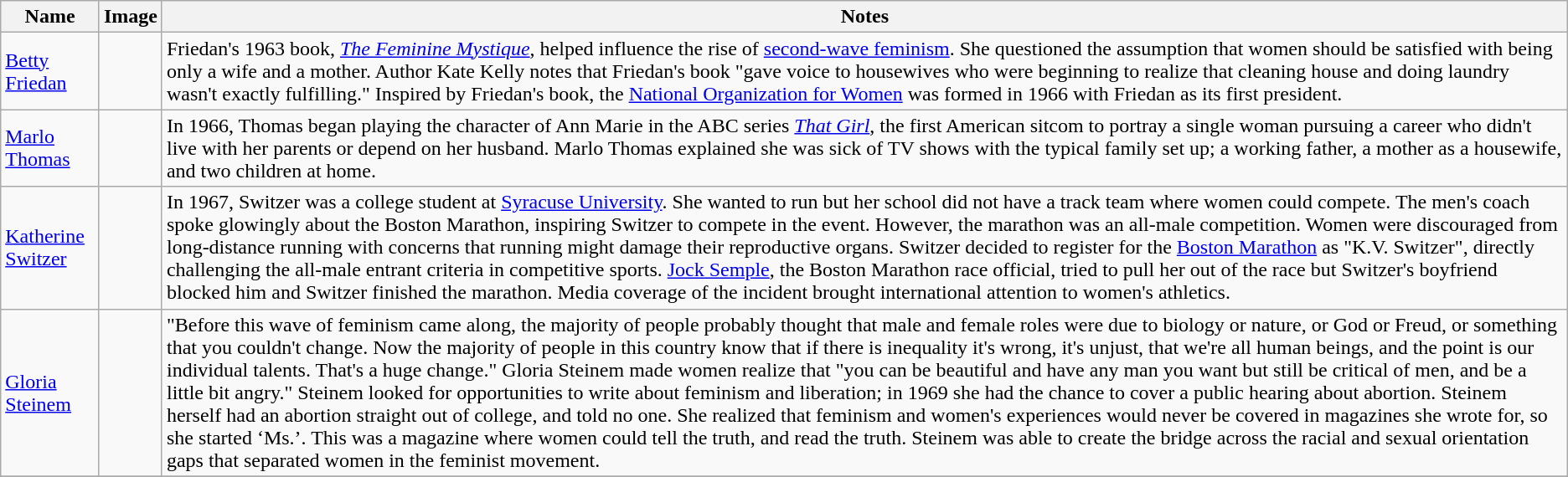<table class="wikitable sortable">
<tr>
<th>Name</th>
<th>Image</th>
<th>Notes</th>
</tr>
<tr>
<td><a href='#'>Betty Friedan</a></td>
<td></td>
<td>Friedan's 1963 book, <em><a href='#'>The Feminine Mystique</a></em>, helped influence the rise of <a href='#'>second-wave feminism</a>.  She questioned the assumption that women should be satisfied with being only a wife and a mother.  Author Kate Kelly notes that Friedan's  book "gave voice to housewives who were beginning to realize that cleaning house and doing laundry wasn't exactly fulfilling." Inspired by Friedan's book, the <a href='#'>National Organization for Women</a> was formed in 1966 with Friedan as its first president.</td>
</tr>
<tr>
<td><a href='#'>Marlo Thomas</a></td>
<td></td>
<td>In 1966, Thomas began playing the character of Ann Marie in the ABC series <em><a href='#'>That Girl</a></em>, the first  American sitcom to portray a single woman pursuing a career who didn't live with her parents or depend on her husband. Marlo Thomas explained she was sick of TV shows with the typical family set up; a working father, a mother as a housewife, and two children at home.</td>
</tr>
<tr>
<td><a href='#'>Katherine Switzer</a></td>
<td></td>
<td>In 1967, Switzer was a college student at <a href='#'>Syracuse University</a>.  She wanted to run but her school did not have a track team where women could compete. The men's coach spoke glowingly about the Boston Marathon, inspiring Switzer to compete in the event.  However, the marathon was an all-male competition.  Women were discouraged from long-distance running with concerns that running  might damage their reproductive organs. Switzer decided to register for the <a href='#'>Boston Marathon</a> as "K.V. Switzer", directly challenging the all-male entrant criteria in competitive sports.  <a href='#'>Jock Semple</a>, the Boston Marathon race official, tried to pull her out of the race but Switzer's boyfriend blocked him and Switzer finished the marathon.  Media coverage of the incident brought international attention to women's athletics.</td>
</tr>
<tr>
<td><a href='#'>Gloria Steinem</a></td>
<td></td>
<td>"Before this wave of feminism came along, the majority of people probably thought that male and female roles were due to biology or nature, or God or Freud, or something that you couldn't change. Now the majority of people in this country know that if there is inequality it's wrong, it's unjust, that we're all human beings, and the point is our individual talents.  That's a huge change." Gloria Steinem made women realize that "you can be beautiful and have any man you want but still be critical of men, and be a little bit angry." Steinem looked for opportunities to write about feminism and liberation; in 1969 she had the chance to cover a public hearing about abortion. Steinem herself had an abortion straight out of college, and told no one. She realized that feminism and women's experiences would never be covered in magazines she wrote for, so she started ‘Ms.’. This was a magazine where women could tell the truth, and read the truth. Steinem was able to create the bridge across the racial and sexual orientation gaps that separated women in the feminist movement.</td>
</tr>
<tr>
</tr>
</table>
